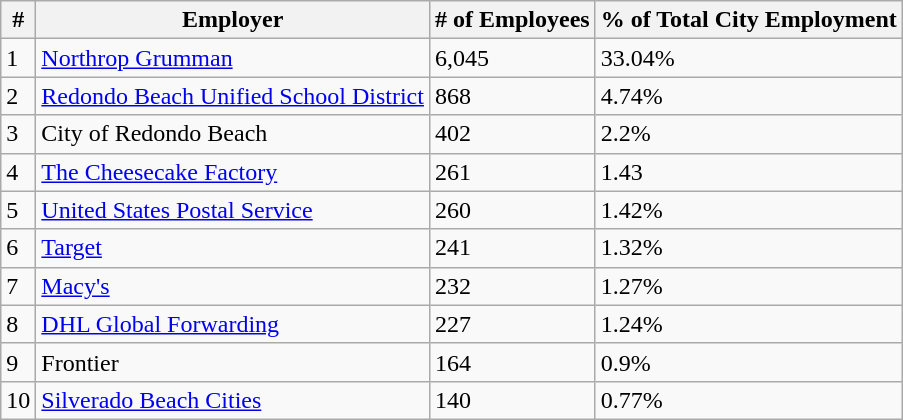<table class="wikitable">
<tr>
<th>#</th>
<th>Employer</th>
<th># of Employees</th>
<th>% of Total City Employment</th>
</tr>
<tr>
<td>1</td>
<td><a href='#'>Northrop Grumman</a></td>
<td>6,045</td>
<td>33.04%</td>
</tr>
<tr>
<td>2</td>
<td><a href='#'>Redondo Beach Unified School District</a></td>
<td>868</td>
<td>4.74%</td>
</tr>
<tr>
<td>3</td>
<td>City of Redondo Beach</td>
<td>402</td>
<td>2.2%</td>
</tr>
<tr>
<td>4</td>
<td><a href='#'>The Cheesecake Factory</a></td>
<td>261</td>
<td>1.43</td>
</tr>
<tr>
<td>5</td>
<td><a href='#'>United States Postal Service</a></td>
<td>260</td>
<td>1.42%</td>
</tr>
<tr>
<td>6</td>
<td><a href='#'>Target</a></td>
<td>241</td>
<td>1.32%</td>
</tr>
<tr>
<td>7</td>
<td><a href='#'>Macy's</a></td>
<td>232</td>
<td>1.27%</td>
</tr>
<tr>
<td>8</td>
<td><a href='#'>DHL Global Forwarding</a></td>
<td>227</td>
<td>1.24%</td>
</tr>
<tr>
<td>9</td>
<td>Frontier</td>
<td>164</td>
<td>0.9%</td>
</tr>
<tr>
<td>10</td>
<td><a href='#'>Silverado Beach Cities</a></td>
<td>140</td>
<td>0.77%</td>
</tr>
</table>
